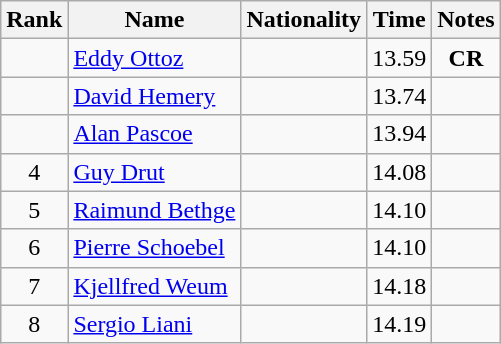<table class="wikitable sortable" style="text-align:center">
<tr>
<th>Rank</th>
<th>Name</th>
<th>Nationality</th>
<th>Time</th>
<th>Notes</th>
</tr>
<tr>
<td></td>
<td align=left><a href='#'>Eddy Ottoz</a></td>
<td align=left></td>
<td>13.59</td>
<td><strong>CR</strong></td>
</tr>
<tr>
<td></td>
<td align=left><a href='#'>David Hemery</a></td>
<td align=left></td>
<td>13.74</td>
<td></td>
</tr>
<tr>
<td></td>
<td align=left><a href='#'>Alan Pascoe</a></td>
<td align=left></td>
<td>13.94</td>
<td></td>
</tr>
<tr>
<td>4</td>
<td align=left><a href='#'>Guy Drut</a></td>
<td align=left></td>
<td>14.08</td>
<td></td>
</tr>
<tr>
<td>5</td>
<td align=left><a href='#'>Raimund Bethge</a></td>
<td align=left></td>
<td>14.10</td>
<td></td>
</tr>
<tr>
<td>6</td>
<td align=left><a href='#'>Pierre Schoebel</a></td>
<td align=left></td>
<td>14.10</td>
<td></td>
</tr>
<tr>
<td>7</td>
<td align=left><a href='#'>Kjellfred Weum</a></td>
<td align=left></td>
<td>14.18</td>
<td></td>
</tr>
<tr>
<td>8</td>
<td align=left><a href='#'>Sergio Liani</a></td>
<td align=left></td>
<td>14.19</td>
<td></td>
</tr>
</table>
